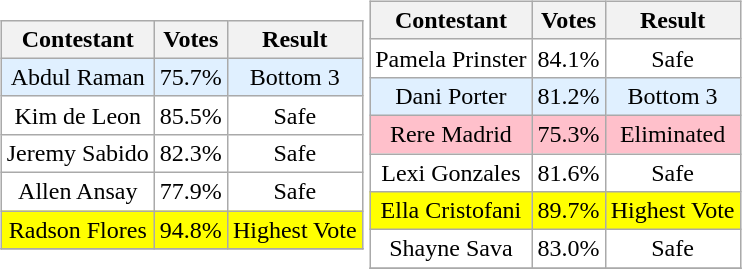<table>
<tr>
<td><br><table class="wikitable sortable nowrap" style="margin:auto; text-align:center">
<tr>
<th scope="col">Contestant</th>
<th scope="col">Votes</th>
<th scope="col">Result</th>
</tr>
<tr>
<td bgcolor= #e0f0ff>Abdul Raman</td>
<td bgcolor= #e0f0ff>75.7%</td>
<td bgcolor= #e0f0ff>Bottom 3</td>
</tr>
<tr>
<td bgcolor=#FFFFFF>Kim de Leon</td>
<td bgcolor=#FFFFFF>85.5%</td>
<td bgcolor=#FFFFFF>Safe</td>
</tr>
<tr>
<td bgcolor=#FFFFFF>Jeremy Sabido</td>
<td bgcolor=#FFFFFF>82.3%</td>
<td bgcolor=#FFFFFF>Safe</td>
</tr>
<tr>
<td bgcolor=#FFFFFF>Allen Ansay</td>
<td bgcolor=#FFFFFF>77.9%</td>
<td bgcolor=#FFFFFF>Safe</td>
</tr>
<tr>
<td bgcolor=#FFFF00>Radson Flores</td>
<td bgcolor=#FFFF00>94.8%</td>
<td bgcolor=#FFFF00>Highest Vote</td>
</tr>
<tr>
</tr>
</table>
</td>
<td><br><table class="wikitable sortable nowrap" style="margin:auto; text-align:center">
<tr>
<th scope="col">Contestant</th>
<th scope="col">Votes</th>
<th scope="col">Result</th>
</tr>
<tr>
<td bgcolor=#FFFFFF>Pamela Prinster</td>
<td bgcolor=#FFFFFF>84.1%</td>
<td bgcolor=#FFFFFF>Safe</td>
</tr>
<tr>
<td bgcolor= #e0f0ff>Dani Porter</td>
<td bgcolor= #e0f0ff>81.2%</td>
<td bgcolor= #e0f0ff>Bottom 3</td>
</tr>
<tr>
<td bgcolor=pink>Rere Madrid</td>
<td bgcolor=pink>75.3%</td>
<td bgcolor=pink>Eliminated</td>
</tr>
<tr>
<td bgcolor=#FFFFFF>Lexi Gonzales</td>
<td bgcolor=#FFFFFF>81.6%</td>
<td bgcolor=#FFFFFF>Safe</td>
</tr>
<tr>
<td bgcolor=#FFFF00>Ella Cristofani</td>
<td bgcolor=#FFFF00>89.7%</td>
<td bgcolor=#FFFF00>Highest Vote</td>
</tr>
<tr>
<td bgcolor=#FFFFFF>Shayne Sava</td>
<td bgcolor=#FFFFFF>83.0%</td>
<td bgcolor=#FFFFFF>Safe</td>
</tr>
<tr>
</tr>
</table>
</td>
</tr>
</table>
